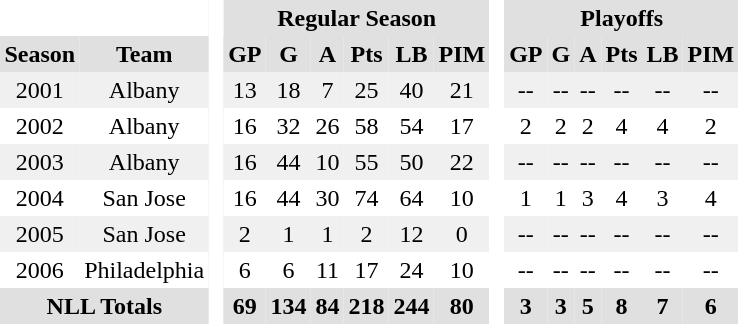<table BORDER="0" CELLPADDING="3" CELLSPACING="0">
<tr ALIGN="center" bgcolor="#e0e0e0">
<th colspan="2" bgcolor="#ffffff"> </th>
<th rowspan="99" bgcolor="#ffffff"> </th>
<th colspan="6">Regular Season</th>
<th rowspan="99" bgcolor="#ffffff"> </th>
<th colspan="6">Playoffs</th>
</tr>
<tr ALIGN="center" bgcolor="#e0e0e0">
<th>Season</th>
<th>Team</th>
<th>GP</th>
<th>G</th>
<th>A</th>
<th>Pts</th>
<th>LB</th>
<th>PIM</th>
<th>GP</th>
<th>G</th>
<th>A</th>
<th>Pts</th>
<th>LB</th>
<th>PIM</th>
</tr>
<tr ALIGN="center" bgcolor="#f0f0f0">
<td>2001</td>
<td>Albany</td>
<td>13</td>
<td>18</td>
<td>7</td>
<td>25</td>
<td>40</td>
<td>21</td>
<td>--</td>
<td>--</td>
<td>--</td>
<td>--</td>
<td>--</td>
<td>--</td>
</tr>
<tr ALIGN="center">
<td>2002</td>
<td>Albany</td>
<td>16</td>
<td>32</td>
<td>26</td>
<td>58</td>
<td>54</td>
<td>17</td>
<td>2</td>
<td>2</td>
<td>2</td>
<td>4</td>
<td>4</td>
<td>2</td>
</tr>
<tr ALIGN="center" bgcolor="#f0f0f0">
<td>2003</td>
<td>Albany</td>
<td>16</td>
<td>44</td>
<td>10</td>
<td>55</td>
<td>50</td>
<td>22</td>
<td>--</td>
<td>--</td>
<td>--</td>
<td>--</td>
<td>--</td>
<td>--</td>
</tr>
<tr ALIGN="center">
<td>2004</td>
<td>San Jose</td>
<td>16</td>
<td>44</td>
<td>30</td>
<td>74</td>
<td>64</td>
<td>10</td>
<td>1</td>
<td>1</td>
<td>3</td>
<td>4</td>
<td>3</td>
<td>4</td>
</tr>
<tr ALIGN="center" bgcolor="#f0f0f0">
<td>2005</td>
<td>San Jose</td>
<td>2</td>
<td>1</td>
<td>1</td>
<td>2</td>
<td>12</td>
<td>0</td>
<td>--</td>
<td>--</td>
<td>--</td>
<td>--</td>
<td>--</td>
<td>--</td>
</tr>
<tr ALIGN="center">
<td>2006</td>
<td>Philadelphia</td>
<td>6</td>
<td>6</td>
<td>11</td>
<td>17</td>
<td>24</td>
<td>10</td>
<td>--</td>
<td>--</td>
<td>--</td>
<td>--</td>
<td>--</td>
<td>--</td>
</tr>
<tr ALIGN="center" bgcolor="#e0e0e0">
<th colspan="2">NLL Totals</th>
<th>69</th>
<th>134</th>
<th>84</th>
<th>218</th>
<th>244</th>
<th>80</th>
<th>3</th>
<th>3</th>
<th>5</th>
<th>8</th>
<th>7</th>
<th>6</th>
</tr>
</table>
